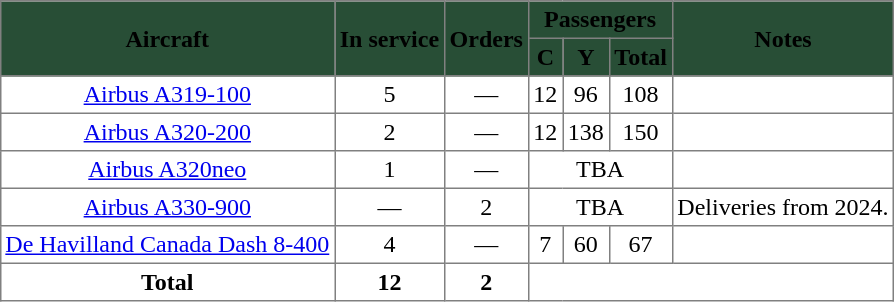<table class="toccolours" border="1" cellpadding="3" style="margin:1em auto; border-collapse:collapse;text-align:center">
<tr style="background:#284e36;">
<th rowspan="2"><span>Aircraft</span></th>
<th rowspan="2"><span>In service</span></th>
<th rowspan="2"><span>Orders</span></th>
<th colspan="3"><span>Passengers</span></th>
<th rowspan="2"><span>Notes</span></th>
</tr>
<tr style="background:#284e36;">
<th><abbr><span>C</span></abbr></th>
<th><abbr><span>Y</span></abbr></th>
<th><span>Total</span></th>
</tr>
<tr>
<td><a href='#'>Airbus A319-100</a></td>
<td>5</td>
<td>—</td>
<td>12</td>
<td>96</td>
<td>108</td>
<td></td>
</tr>
<tr>
<td><a href='#'>Airbus A320-200</a></td>
<td>2</td>
<td>—</td>
<td>12</td>
<td>138</td>
<td>150</td>
<td></td>
</tr>
<tr>
<td><a href='#'>Airbus A320neo</a></td>
<td>1</td>
<td>—</td>
<td colspan="3"><abbr>TBA</abbr></td>
<td></td>
</tr>
<tr>
<td><a href='#'>Airbus A330-900</a></td>
<td>—</td>
<td>2</td>
<td colspan="3"><abbr>TBA</abbr></td>
<td>Deliveries from 2024.</td>
</tr>
<tr>
<td><a href='#'>De Havilland Canada Dash 8-400</a></td>
<td>4</td>
<td>—</td>
<td>7</td>
<td>60</td>
<td>67</td>
<td></td>
</tr>
<tr>
<th>Total</th>
<th>12</th>
<th>2</th>
<th colspan="5"></th>
</tr>
</table>
